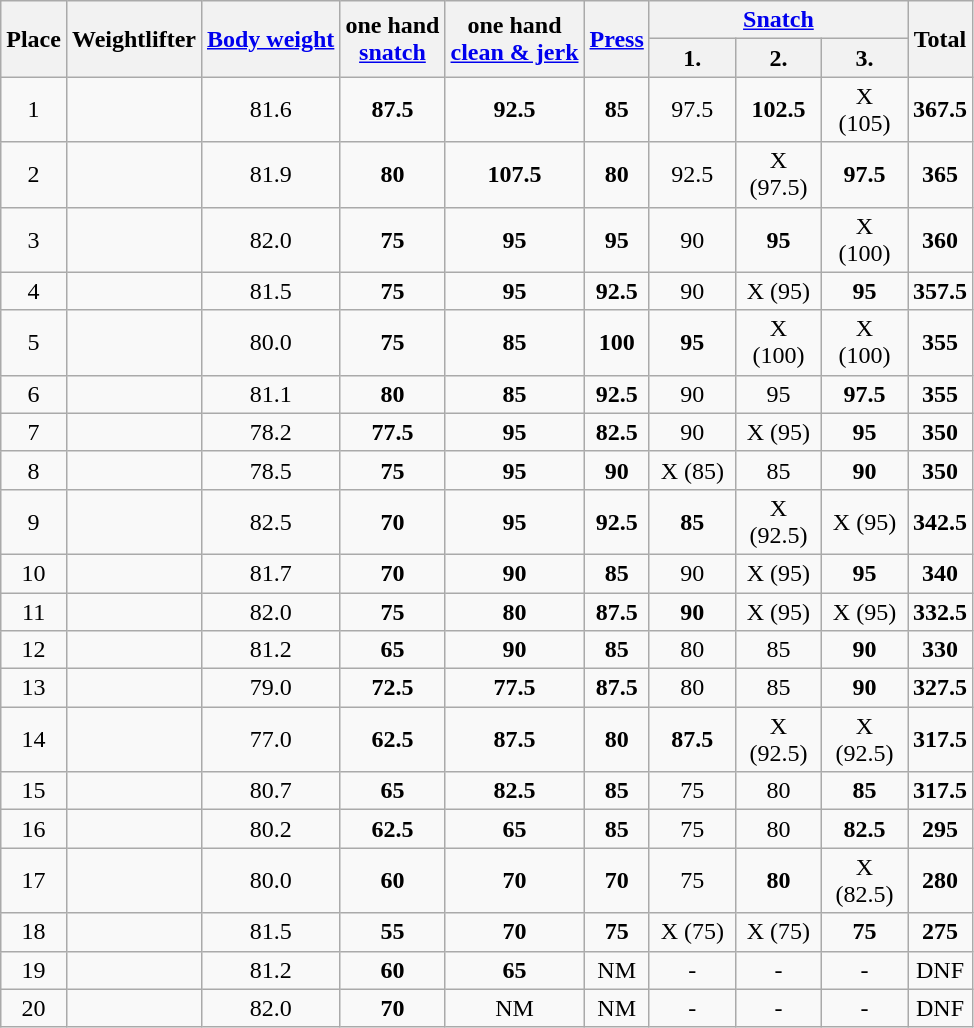<table class=wikitable style="text-align:center">
<tr>
<th rowspan=2>Place</th>
<th rowspan=2>Weightlifter</th>
<th rowspan=2><a href='#'>Body weight</a></th>
<th rowspan=2>one hand<br><a href='#'>snatch</a></th>
<th rowspan=2>one hand<br><a href='#'>clean & jerk</a></th>
<th rowspan=2><a href='#'>Press</a></th>
<th colspan=3><a href='#'>Snatch</a></th>
<th rowspan=2>Total</th>
</tr>
<tr>
<th align=center width=50>1.</th>
<th align=center width=50>2.</th>
<th align=center width=50>3.</th>
</tr>
<tr>
<td>1</td>
<td align=left></td>
<td>81.6</td>
<td><strong>87.5</strong></td>
<td><strong>92.5</strong></td>
<td><strong>85</strong></td>
<td>97.5</td>
<td><strong>102.5</strong></td>
<td>X (105)</td>
<td><strong>367.5</strong></td>
</tr>
<tr>
<td>2</td>
<td align=left></td>
<td>81.9</td>
<td><strong>80</strong></td>
<td><strong>107.5</strong></td>
<td><strong>80</strong></td>
<td>92.5</td>
<td>X (97.5)</td>
<td><strong>97.5</strong></td>
<td><strong>365</strong></td>
</tr>
<tr>
<td>3</td>
<td align=left></td>
<td>82.0</td>
<td><strong>75</strong></td>
<td><strong>95</strong></td>
<td><strong>95</strong></td>
<td>90</td>
<td><strong>95</strong></td>
<td>X (100)</td>
<td><strong>360</strong></td>
</tr>
<tr>
<td>4</td>
<td align=left></td>
<td>81.5</td>
<td><strong>75</strong></td>
<td><strong>95</strong></td>
<td><strong>92.5</strong></td>
<td>90</td>
<td>X (95)</td>
<td><strong>95</strong></td>
<td><strong>357.5</strong></td>
</tr>
<tr>
<td>5</td>
<td align=left></td>
<td>80.0</td>
<td><strong>75</strong></td>
<td><strong>85</strong></td>
<td><strong>100</strong></td>
<td><strong>95</strong></td>
<td>X (100)</td>
<td>X (100)</td>
<td><strong>355</strong></td>
</tr>
<tr>
<td>6</td>
<td align=left></td>
<td>81.1</td>
<td><strong>80</strong></td>
<td><strong>85</strong></td>
<td><strong>92.5</strong></td>
<td>90</td>
<td>95</td>
<td><strong>97.5</strong></td>
<td><strong>355</strong></td>
</tr>
<tr>
<td>7</td>
<td align=left></td>
<td>78.2</td>
<td><strong>77.5</strong></td>
<td><strong>95</strong></td>
<td><strong>82.5</strong></td>
<td>90</td>
<td>X (95)</td>
<td><strong>95</strong></td>
<td><strong>350</strong></td>
</tr>
<tr>
<td>8</td>
<td align=left></td>
<td>78.5</td>
<td><strong>75</strong></td>
<td><strong>95</strong></td>
<td><strong>90</strong></td>
<td>X (85)</td>
<td>85</td>
<td><strong>90</strong></td>
<td><strong>350</strong></td>
</tr>
<tr>
<td>9</td>
<td align=left></td>
<td>82.5</td>
<td><strong>70</strong></td>
<td><strong>95</strong></td>
<td><strong>92.5</strong></td>
<td><strong>85</strong></td>
<td>X (92.5)</td>
<td>X (95)</td>
<td><strong>342.5</strong></td>
</tr>
<tr>
<td>10</td>
<td align=left></td>
<td>81.7</td>
<td><strong>70</strong></td>
<td><strong>90</strong></td>
<td><strong>85</strong></td>
<td>90</td>
<td>X (95)</td>
<td><strong>95</strong></td>
<td><strong>340</strong></td>
</tr>
<tr>
<td>11</td>
<td align=left></td>
<td>82.0</td>
<td><strong>75</strong></td>
<td><strong>80</strong></td>
<td><strong>87.5</strong></td>
<td><strong>90</strong></td>
<td>X (95)</td>
<td>X (95)</td>
<td><strong>332.5</strong></td>
</tr>
<tr>
<td>12</td>
<td align=left></td>
<td>81.2</td>
<td><strong>65</strong></td>
<td><strong>90</strong></td>
<td><strong>85</strong></td>
<td>80</td>
<td>85</td>
<td><strong>90</strong></td>
<td><strong>330</strong></td>
</tr>
<tr>
<td>13</td>
<td align=left></td>
<td>79.0</td>
<td><strong>72.5</strong></td>
<td><strong>77.5</strong></td>
<td><strong>87.5</strong></td>
<td>80</td>
<td>85</td>
<td><strong>90</strong></td>
<td><strong>327.5</strong></td>
</tr>
<tr>
<td>14</td>
<td align=left></td>
<td>77.0</td>
<td><strong>62.5</strong></td>
<td><strong>87.5</strong></td>
<td><strong>80</strong></td>
<td><strong>87.5</strong></td>
<td>X (92.5)</td>
<td>X (92.5)</td>
<td><strong>317.5</strong></td>
</tr>
<tr>
<td>15</td>
<td align=left></td>
<td>80.7</td>
<td><strong>65</strong></td>
<td><strong>82.5</strong></td>
<td><strong>85</strong></td>
<td>75</td>
<td>80</td>
<td><strong>85</strong></td>
<td><strong>317.5</strong></td>
</tr>
<tr>
<td>16</td>
<td align=left></td>
<td>80.2</td>
<td><strong>62.5</strong></td>
<td><strong>65</strong></td>
<td><strong>85</strong></td>
<td>75</td>
<td>80</td>
<td><strong>82.5</strong></td>
<td><strong>295</strong></td>
</tr>
<tr>
<td>17</td>
<td align=left></td>
<td>80.0</td>
<td><strong>60</strong></td>
<td><strong>70</strong></td>
<td><strong>70</strong></td>
<td>75</td>
<td><strong>80</strong></td>
<td>X (82.5)</td>
<td><strong>280</strong></td>
</tr>
<tr>
<td>18</td>
<td align=left></td>
<td>81.5</td>
<td><strong>55</strong></td>
<td><strong>70</strong></td>
<td><strong>75</strong></td>
<td>X (75)</td>
<td>X (75)</td>
<td><strong>75</strong></td>
<td><strong>275</strong></td>
</tr>
<tr>
<td>19</td>
<td align=left></td>
<td>81.2</td>
<td><strong>60</strong></td>
<td><strong>65</strong></td>
<td>NM</td>
<td>-</td>
<td>-</td>
<td>-</td>
<td>DNF</td>
</tr>
<tr>
<td>20</td>
<td align=left></td>
<td>82.0</td>
<td><strong>70</strong></td>
<td>NM</td>
<td>NM</td>
<td>-</td>
<td>-</td>
<td>-</td>
<td>DNF</td>
</tr>
</table>
